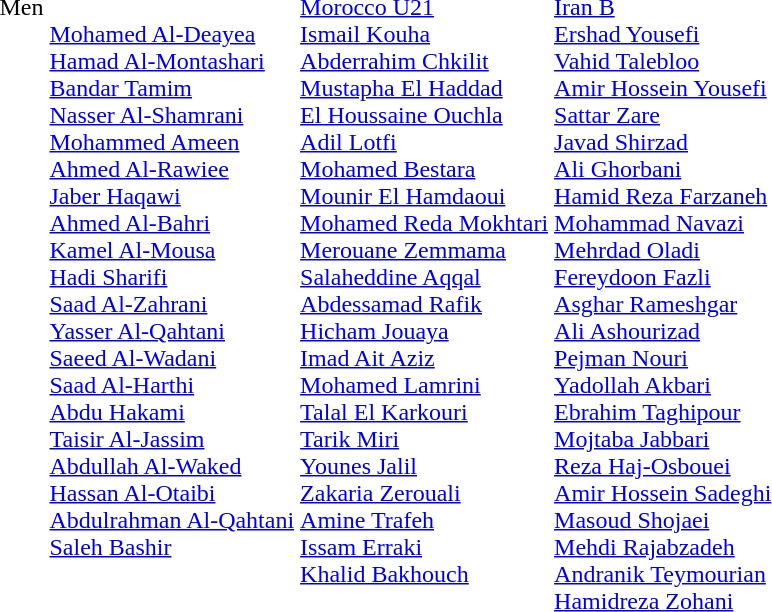<table>
<tr valign="top">
<td valign="center">Men</td>
<td><br><a href='#'>Mohamed Al-Deayea</a> <br> <a href='#'>Hamad Al-Montashari</a> <br> <a href='#'>Bandar Tamim</a> <br> <a href='#'>Nasser Al-Shamrani</a> <br><a href='#'>Mohammed Ameen</a> <br> <a href='#'>Ahmed Al-Rawiee</a> <br> <a href='#'>Jaber Haqawi</a> <br> <a href='#'>Ahmed Al-Bahri</a> <br> <a href='#'>Kamel Al-Mousa</a> <br> <a href='#'>Hadi Sharifi</a> <br> <a href='#'>Saad Al-Zahrani</a> <br> <a href='#'>Yasser Al-Qahtani</a> <br> <a href='#'>Saeed Al-Wadani</a> <br> <a href='#'>Saad Al-Harthi</a> <br> <a href='#'>Abdu Hakami</a> <br> <a href='#'>Taisir Al-Jassim</a> <br> <a href='#'>Abdullah Al-Waked</a> <br> <a href='#'>Hassan Al-Otaibi</a> <br> <a href='#'>Abdulrahman Al-Qahtani</a> <br> <a href='#'>Saleh Bashir</a></td>
<td> <a href='#'>Morocco U21</a><br><a href='#'>Ismail Kouha</a> <br> <a href='#'>Abderrahim Chkilit</a> <br> <a href='#'>Mustapha El Haddad</a> <br> <a href='#'>El Houssaine Ouchla</a> <br> <a href='#'>Adil Lotfi</a> <br> <a href='#'>Mohamed Bestara</a> <br> <a href='#'>Mounir El Hamdaoui</a> <br> <a href='#'>Mohamed Reda Mokhtari</a> <br> <a href='#'>Merouane Zemmama</a> <br> <a href='#'>Salaheddine Aqqal</a> <br> <a href='#'>Abdessamad Rafik</a> <br> <a href='#'>Hicham Jouaya</a> <br> <a href='#'>Imad Ait Aziz</a> <br> <a href='#'>Mohamed Lamrini</a> <br> <a href='#'>Talal El Karkouri</a> <br> <a href='#'>Tarik Miri</a> <br> <a href='#'>Younes Jalil</a> <br> <a href='#'>Zakaria Zerouali</a> <br> <a href='#'>Amine Trafeh</a> <br> <a href='#'>Issam Erraki</a> <br> <a href='#'>Khalid Bakhouch</a></td>
<td> <a href='#'>Iran B</a><br><a href='#'>Ershad Yousefi</a> <br> <a href='#'>Vahid Talebloo</a> <br> <a href='#'>Amir Hossein Yousefi</a> <br> <a href='#'>Sattar Zare</a> <br> <a href='#'>Javad Shirzad</a> <br> <a href='#'>Ali Ghorbani</a> <br> <a href='#'>Hamid Reza Farzaneh</a> <br> <a href='#'>Mohammad Navazi</a> <br> <a href='#'>Mehrdad Oladi</a> <br> <a href='#'>Fereydoon Fazli</a> <br> <a href='#'>Asghar Rameshgar</a> <br> <a href='#'>Ali Ashourizad</a> <br> <a href='#'>Pejman Nouri</a> <br> <a href='#'>Yadollah Akbari</a> <br> <a href='#'>Ebrahim Taghipour</a> <br> <a href='#'>Mojtaba Jabbari</a> <br> <a href='#'>Reza Haj-Osbouei</a> <br> <a href='#'>Amir Hossein Sadeghi</a> <br> <a href='#'>Masoud Shojaei</a> <br><a href='#'>Mehdi Rajabzadeh</a> <br><a href='#'>Andranik Teymourian</a> <br><a href='#'>Hamidreza Zohani</a></td>
</tr>
</table>
